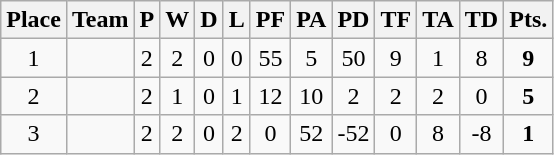<table class="wikitable" style="text-align: center;">
<tr>
<th>Place</th>
<th>Team</th>
<th>P</th>
<th>W</th>
<th>D</th>
<th>L</th>
<th>PF</th>
<th>PA</th>
<th>PD</th>
<th>TF</th>
<th>TA</th>
<th>TD</th>
<th>Pts.</th>
</tr>
<tr>
<td>1</td>
<td align="left"></td>
<td>2</td>
<td>2</td>
<td>0</td>
<td>0</td>
<td>55</td>
<td>5</td>
<td>50</td>
<td>9</td>
<td>1</td>
<td>8</td>
<td><strong>9</strong></td>
</tr>
<tr>
<td>2</td>
<td align="left"></td>
<td>2</td>
<td>1</td>
<td>0</td>
<td>1</td>
<td>12</td>
<td>10</td>
<td>2</td>
<td>2</td>
<td>2</td>
<td>0</td>
<td><strong>5</strong></td>
</tr>
<tr>
<td>3</td>
<td align="left"></td>
<td>2</td>
<td>2</td>
<td>0</td>
<td>2</td>
<td>0</td>
<td>52</td>
<td>-52</td>
<td>0</td>
<td>8</td>
<td>-8</td>
<td><strong>1</strong></td>
</tr>
</table>
